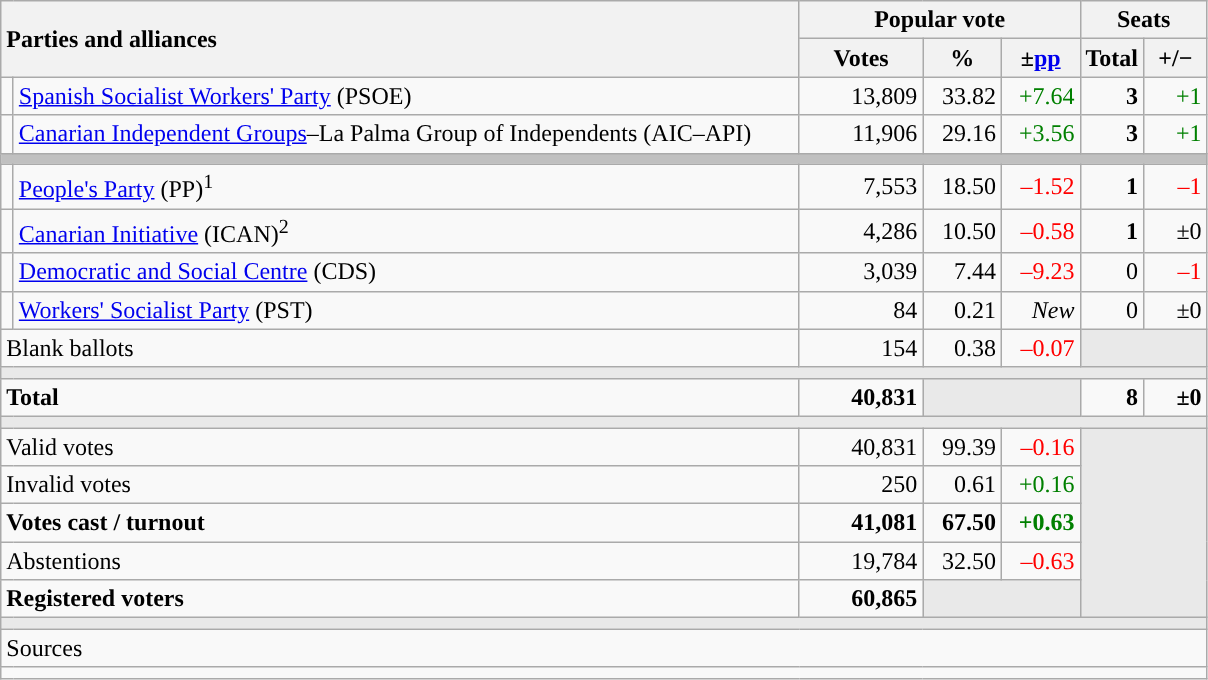<table class="wikitable" style="text-align:right;">
<tr>
<th style="text-align:left;" rowspan="2" colspan="2" width="525">Parties and alliances</th>
<th colspan="3">Popular vote</th>
<th colspan="2">Seats</th>
</tr>
<tr>
<th width="75">Votes</th>
<th width="45">%</th>
<th width="45">±<a href='#'>pp</a></th>
<th width="35">Total</th>
<th width="35">+/−</th>
</tr>
<tr>
<td width="1" style="color:inherit;background:"></td>
<td align="left"><a href='#'>Spanish Socialist Workers' Party</a> (PSOE)</td>
<td>13,809</td>
<td>33.82</td>
<td style="color:green;">+7.64</td>
<td><strong>3</strong></td>
<td style="color:green;">+1</td>
</tr>
<tr>
<td style="color:inherit;background:"></td>
<td align="left"><a href='#'>Canarian Independent Groups</a>–La Palma Group of Independents (AIC–API)</td>
<td>11,906</td>
<td>29.16</td>
<td style="color:green;">+3.56</td>
<td><strong>3</strong></td>
<td style="color:green;">+1</td>
</tr>
<tr>
<td colspan="7" bgcolor="#C0C0C0"></td>
</tr>
<tr>
<td style="color:inherit;background:"></td>
<td align="left"><a href='#'>People's Party</a> (PP)<sup>1</sup></td>
<td>7,553</td>
<td>18.50</td>
<td style="color:red;">–1.52</td>
<td><strong>1</strong></td>
<td style="color:red;">–1</td>
</tr>
<tr>
<td style="color:inherit;background:"></td>
<td align="left"><a href='#'>Canarian Initiative</a> (ICAN)<sup>2</sup></td>
<td>4,286</td>
<td>10.50</td>
<td style="color:red;">–0.58</td>
<td><strong>1</strong></td>
<td>±0</td>
</tr>
<tr>
<td style="color:inherit;background:"></td>
<td align="left"><a href='#'>Democratic and Social Centre</a> (CDS)</td>
<td>3,039</td>
<td>7.44</td>
<td style="color:red;">–9.23</td>
<td>0</td>
<td style="color:red;">–1</td>
</tr>
<tr>
<td style="color:inherit;background:"></td>
<td align="left"><a href='#'>Workers' Socialist Party</a> (PST)</td>
<td>84</td>
<td>0.21</td>
<td><em>New</em></td>
<td>0</td>
<td>±0</td>
</tr>
<tr>
<td align="left" colspan="2">Blank ballots</td>
<td>154</td>
<td>0.38</td>
<td style="color:red;">–0.07</td>
<td bgcolor="#E9E9E9" colspan="2"></td>
</tr>
<tr>
<td colspan="7" bgcolor="#E9E9E9"></td>
</tr>
<tr style="font-weight:bold;">
<td align="left" colspan="2">Total</td>
<td>40,831</td>
<td bgcolor="#E9E9E9" colspan="2"></td>
<td>8</td>
<td>±0</td>
</tr>
<tr>
<td colspan="7" bgcolor="#E9E9E9"></td>
</tr>
<tr>
<td align="left" colspan="2">Valid votes</td>
<td>40,831</td>
<td>99.39</td>
<td style="color:red;">–0.16</td>
<td bgcolor="#E9E9E9" colspan="2" rowspan="5"></td>
</tr>
<tr>
<td align="left" colspan="2">Invalid votes</td>
<td>250</td>
<td>0.61</td>
<td style="color:green;">+0.16</td>
</tr>
<tr style="font-weight:bold;">
<td align="left" colspan="2">Votes cast / turnout</td>
<td>41,081</td>
<td>67.50</td>
<td style="color:green;">+0.63</td>
</tr>
<tr>
<td align="left" colspan="2">Abstentions</td>
<td>19,784</td>
<td>32.50</td>
<td style="color:red;">–0.63</td>
</tr>
<tr style="font-weight:bold;">
<td align="left" colspan="2">Registered voters</td>
<td>60,865</td>
<td bgcolor="#E9E9E9" colspan="2"></td>
</tr>
<tr>
<td colspan="7" bgcolor="#E9E9E9"></td>
</tr>
<tr>
<td align="left" colspan="7">Sources</td>
</tr>
<tr>
<td colspan="7" style="text-align:left; max-width:790px;"></td>
</tr>
</table>
